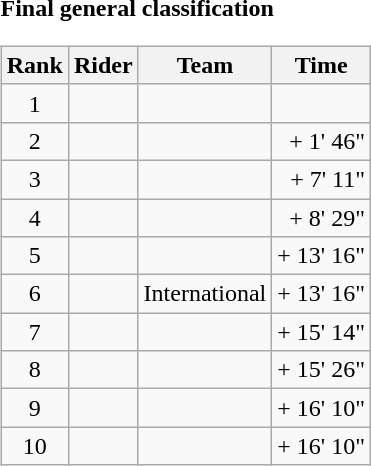<table>
<tr>
<td><strong>Final general classification</strong><br><table class="wikitable">
<tr>
<th scope="col">Rank</th>
<th scope="col">Rider</th>
<th scope="col">Team</th>
<th scope="col">Time</th>
</tr>
<tr>
<td style="text-align:center;">1</td>
<td></td>
<td></td>
<td style="text-align:right;"></td>
</tr>
<tr>
<td style="text-align:center;">2</td>
<td></td>
<td></td>
<td style="text-align:right;">+ 1' 46"</td>
</tr>
<tr>
<td style="text-align:center;">3</td>
<td></td>
<td></td>
<td style="text-align:right;">+ 7' 11"</td>
</tr>
<tr>
<td style="text-align:center;">4</td>
<td></td>
<td></td>
<td style="text-align:right;">+ 8' 29"</td>
</tr>
<tr>
<td style="text-align:center;">5</td>
<td></td>
<td></td>
<td style="text-align:right;">+ 13' 16"</td>
</tr>
<tr>
<td style="text-align:center;">6</td>
<td></td>
<td>International</td>
<td style="text-align:right;">+ 13' 16"</td>
</tr>
<tr>
<td style="text-align:center;">7</td>
<td></td>
<td></td>
<td style="text-align:right;">+ 15' 14"</td>
</tr>
<tr>
<td style="text-align:center;">8</td>
<td></td>
<td></td>
<td style="text-align:right;">+ 15' 26"</td>
</tr>
<tr>
<td style="text-align:center;">9</td>
<td></td>
<td></td>
<td style="text-align:right;">+ 16' 10"</td>
</tr>
<tr>
<td style="text-align:center;">10</td>
<td></td>
<td></td>
<td style="text-align:right;">+ 16' 10"</td>
</tr>
</table>
</td>
</tr>
</table>
